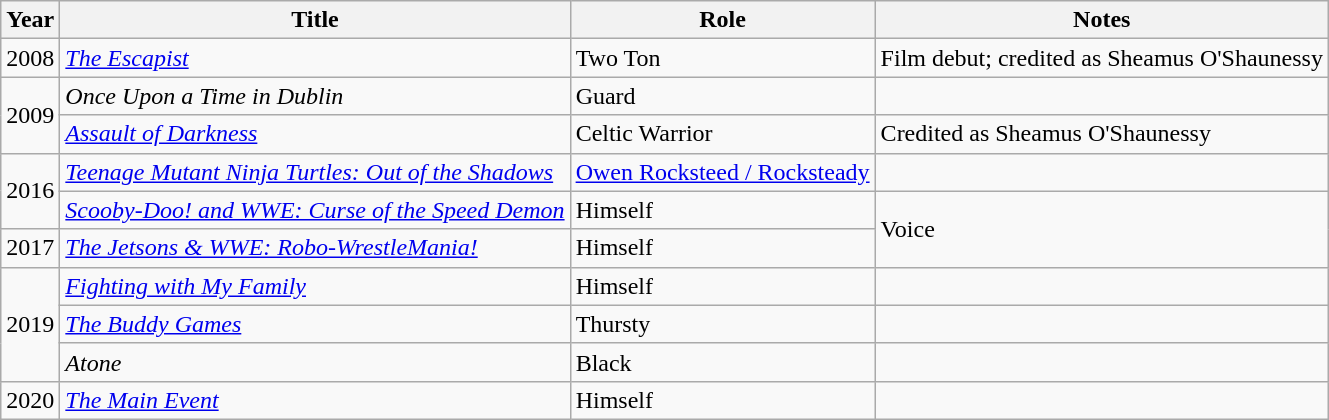<table class="wikitable sortable">
<tr>
<th>Year</th>
<th>Title</th>
<th>Role</th>
<th>Notes</th>
</tr>
<tr>
<td>2008</td>
<td><em><a href='#'>The Escapist</a></em></td>
<td>Two Ton</td>
<td>Film debut; credited as Sheamus O'Shaunessy</td>
</tr>
<tr>
<td rowspan= "2">2009</td>
<td><em>Once Upon a Time in Dublin</em></td>
<td>Guard</td>
<td></td>
</tr>
<tr>
<td><em><a href='#'>Assault of Darkness</a></em></td>
<td>Celtic Warrior</td>
<td>Credited as Sheamus O'Shaunessy</td>
</tr>
<tr>
<td rowspan= "2">2016</td>
<td><em><a href='#'>Teenage Mutant Ninja Turtles: Out of the Shadows</a></em></td>
<td><a href='#'>Owen Rocksteed / Rocksteady</a></td>
<td></td>
</tr>
<tr>
<td><em><a href='#'>Scooby-Doo! and WWE: Curse of the Speed Demon</a></em></td>
<td>Himself</td>
<td rowspan= "2">Voice</td>
</tr>
<tr>
<td>2017</td>
<td><em><a href='#'>The Jetsons & WWE: Robo-WrestleMania!</a></em></td>
<td>Himself</td>
</tr>
<tr>
<td rowspan= "3">2019</td>
<td><em><a href='#'>Fighting with My Family</a></em></td>
<td>Himself</td>
<td></td>
</tr>
<tr>
<td><em><a href='#'>The Buddy Games</a></em></td>
<td>Thursty</td>
<td></td>
</tr>
<tr>
<td><em>Atone</em></td>
<td>Black</td>
<td></td>
</tr>
<tr>
<td>2020</td>
<td><em><a href='#'>The Main Event</a></em></td>
<td>Himself</td>
<td></td>
</tr>
</table>
